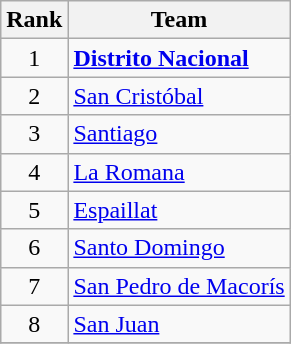<table class="wikitable">
<tr>
<th>Rank</th>
<th>Team</th>
</tr>
<tr>
<td align=center>1</td>
<td><strong><a href='#'>Distrito Nacional</a></strong></td>
</tr>
<tr>
<td align=center>2</td>
<td><a href='#'>San Cristóbal</a></td>
</tr>
<tr>
<td align=center>3</td>
<td><a href='#'>Santiago</a></td>
</tr>
<tr>
<td align=center>4</td>
<td><a href='#'>La Romana</a></td>
</tr>
<tr>
<td align=center>5</td>
<td><a href='#'>Espaillat</a></td>
</tr>
<tr>
<td align=center>6</td>
<td><a href='#'>Santo Domingo</a></td>
</tr>
<tr>
<td align=center>7</td>
<td><a href='#'>San Pedro de Macorís</a></td>
</tr>
<tr>
<td align=center>8</td>
<td><a href='#'>San Juan</a></td>
</tr>
<tr>
</tr>
</table>
